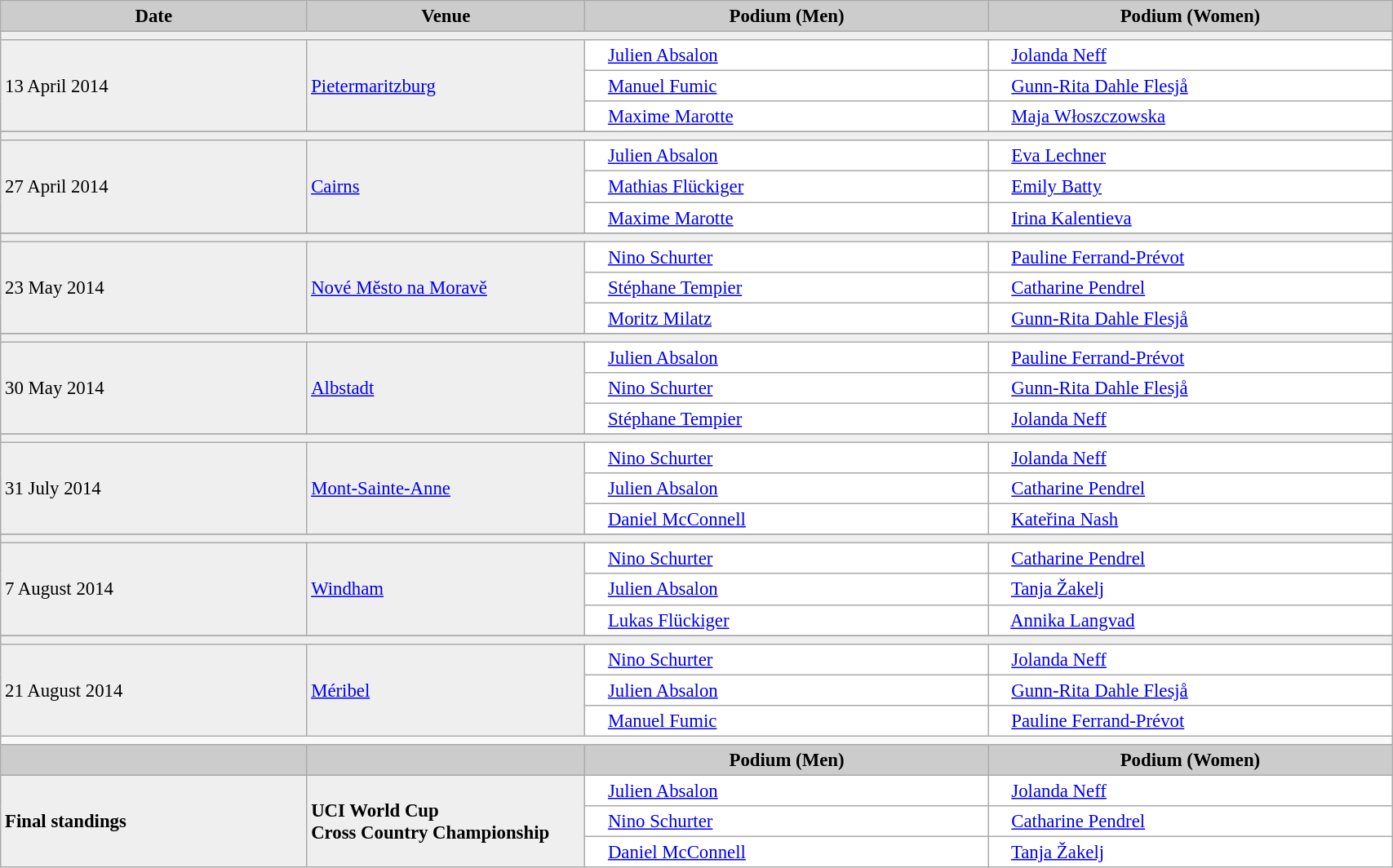<table class="wikitable" width=90% bgcolor="#f7f8ff" cellpadding="3" cellspacing="0" border="1" style="font-size: 95%; border: gray solid 1px; border-collapse: collapse;">
<tr bgcolor="#CCCCCC">
<td align="center"><strong>Date</strong></td>
<td width=20% align="center"><strong>Venue</strong></td>
<td width=29% align="center"><strong>Podium (Men)</strong></td>
<td width=29% align="center"><strong>Podium (Women)</strong></td>
</tr>
<tr bgcolor="#EFEFEF">
<td colspan=4></td>
</tr>
<tr bgcolor="#EFEFEF">
<td rowspan=3>13 April 2014</td>
<td rowspan=3> <a href='#'>Pietermaritzburg</a></td>
<td bgcolor="#ffffff">      <a href='#'>Julien Absalon</a></td>
<td bgcolor="#ffffff">      <a href='#'>Jolanda Neff</a></td>
</tr>
<tr>
<td bgcolor="#ffffff">      <a href='#'>Manuel Fumic</a></td>
<td bgcolor="#ffffff">      <a href='#'>Gunn-Rita Dahle Flesjå</a></td>
</tr>
<tr>
<td bgcolor="#ffffff">      <a href='#'>Maxime Marotte</a></td>
<td bgcolor="#ffffff">      <a href='#'>Maja Włoszczowska</a></td>
</tr>
<tr>
</tr>
<tr bgcolor="#EFEFEF">
<td colspan=4></td>
</tr>
<tr bgcolor="#EFEFEF">
<td rowspan=3>27 April 2014</td>
<td rowspan=3> <a href='#'>Cairns</a></td>
<td bgcolor="#ffffff">      <a href='#'>Julien Absalon</a></td>
<td bgcolor="#ffffff">      <a href='#'>Eva Lechner</a></td>
</tr>
<tr>
<td bgcolor="#ffffff">      <a href='#'>Mathias Flückiger</a></td>
<td bgcolor="#ffffff">      <a href='#'>Emily Batty</a></td>
</tr>
<tr>
<td bgcolor="#ffffff">      <a href='#'>Maxime Marotte</a></td>
<td bgcolor="#ffffff">      <a href='#'>Irina Kalentieva</a></td>
</tr>
<tr>
</tr>
<tr bgcolor="#EFEFEF">
<td colspan=4></td>
</tr>
<tr bgcolor="#EFEFEF">
<td rowspan=3>23 May 2014</td>
<td rowspan=3> <a href='#'>Nové Město na Moravě</a></td>
<td bgcolor="#ffffff">      <a href='#'>Nino Schurter</a></td>
<td bgcolor="#ffffff">      <a href='#'>Pauline Ferrand-Prévot</a></td>
</tr>
<tr>
<td bgcolor="#ffffff">      <a href='#'>Stéphane Tempier</a></td>
<td bgcolor="#ffffff">      <a href='#'>Catharine Pendrel</a></td>
</tr>
<tr>
<td bgcolor="#ffffff">      <a href='#'>Moritz Milatz</a></td>
<td bgcolor="#ffffff">      <a href='#'>Gunn-Rita Dahle Flesjå</a></td>
</tr>
<tr>
</tr>
<tr bgcolor="#EFEFEF">
<td colspan=4></td>
</tr>
<tr bgcolor="#EFEFEF">
<td rowspan=3>30 May 2014</td>
<td rowspan=3> <a href='#'>Albstadt</a></td>
<td bgcolor="#ffffff">      <a href='#'>Julien Absalon</a></td>
<td bgcolor="#ffffff">      <a href='#'>Pauline Ferrand-Prévot</a></td>
</tr>
<tr>
<td bgcolor="#ffffff">      <a href='#'>Nino Schurter</a></td>
<td bgcolor="#ffffff">      <a href='#'>Gunn-Rita Dahle Flesjå</a></td>
</tr>
<tr>
<td bgcolor="#ffffff">      <a href='#'>Stéphane Tempier</a></td>
<td bgcolor="#ffffff">      <a href='#'>Jolanda Neff</a></td>
</tr>
<tr>
</tr>
<tr bgcolor="#EFEFEF">
<td colspan=4></td>
</tr>
<tr bgcolor="#EFEFEF">
<td rowspan=3>31 July 2014</td>
<td rowspan=3> <a href='#'>Mont-Sainte-Anne</a></td>
<td bgcolor="#ffffff">      <a href='#'>Nino Schurter</a></td>
<td bgcolor="#ffffff">      <a href='#'>Jolanda Neff</a></td>
</tr>
<tr>
<td bgcolor="#ffffff">      <a href='#'>Julien Absalon</a></td>
<td bgcolor="#ffffff">      <a href='#'>Catharine Pendrel</a></td>
</tr>
<tr>
<td bgcolor="#ffffff">      <a href='#'>Daniel McConnell</a></td>
<td bgcolor="#ffffff">      <a href='#'>Kateřina Nash</a></td>
</tr>
<tr>
</tr>
<tr bgcolor="#EFEFEF">
<td colspan=4></td>
</tr>
<tr bgcolor="#EFEFEF">
<td rowspan=3>7 August 2014</td>
<td rowspan=3> <a href='#'>Windham</a></td>
<td bgcolor="#ffffff">      <a href='#'>Nino Schurter</a></td>
<td bgcolor="#ffffff">      <a href='#'>Catharine Pendrel</a></td>
</tr>
<tr>
<td bgcolor="#ffffff">      <a href='#'>Julien Absalon</a></td>
<td bgcolor="#ffffff">      <a href='#'>Tanja Žakelj</a></td>
</tr>
<tr>
<td bgcolor="#ffffff">      <a href='#'>Lukas Flückiger</a></td>
<td bgcolor="#ffffff">      <a href='#'>Annika Langvad</a></td>
</tr>
<tr>
</tr>
<tr bgcolor="#EFEFEF">
<td colspan=4></td>
</tr>
<tr bgcolor="#EFEFEF">
<td rowspan=3>21 August 2014</td>
<td rowspan=3> <a href='#'>Méribel</a></td>
<td bgcolor="#ffffff">      <a href='#'>Nino Schurter</a></td>
<td bgcolor="#ffffff">      <a href='#'>Jolanda Neff</a></td>
</tr>
<tr>
<td bgcolor="#ffffff">      <a href='#'>Julien Absalon</a></td>
<td bgcolor="#ffffff">      <a href='#'>Gunn-Rita Dahle Flesjå</a></td>
</tr>
<tr>
<td bgcolor="#ffffff">      <a href='#'>Manuel Fumic</a></td>
<td bgcolor="#ffffff">      <a href='#'>Pauline Ferrand-Prévot</a></td>
</tr>
<tr>
<td colspan=4></td>
</tr>
<tr bgcolor="#CCCCCC">
<td align="center"></td>
<td width=20% align="center"></td>
<td width=29% align="center"><strong>Podium (Men)</strong></td>
<td width=29% align="center"><strong>Podium (Women)</strong></td>
</tr>
<tr bgcolor="#EFEFEF">
</tr>
<tr bgcolor="#EFEFEF">
<td rowspan=3><strong>Final standings</strong></td>
<td rowspan=3><strong>UCI World Cup<br> Cross Country Championship</strong></td>
<td bgcolor="#ffffff">      <a href='#'>Julien Absalon</a></td>
<td bgcolor="#ffffff">      <a href='#'>Jolanda Neff</a></td>
</tr>
<tr>
<td bgcolor="#ffffff">      <a href='#'>Nino Schurter</a></td>
<td bgcolor="#ffffff">      <a href='#'>Catharine Pendrel</a></td>
</tr>
<tr>
<td bgcolor="#ffffff">      <a href='#'>Daniel McConnell</a></td>
<td bgcolor="#ffffff">      <a href='#'>Tanja Žakelj</a></td>
</tr>
</table>
